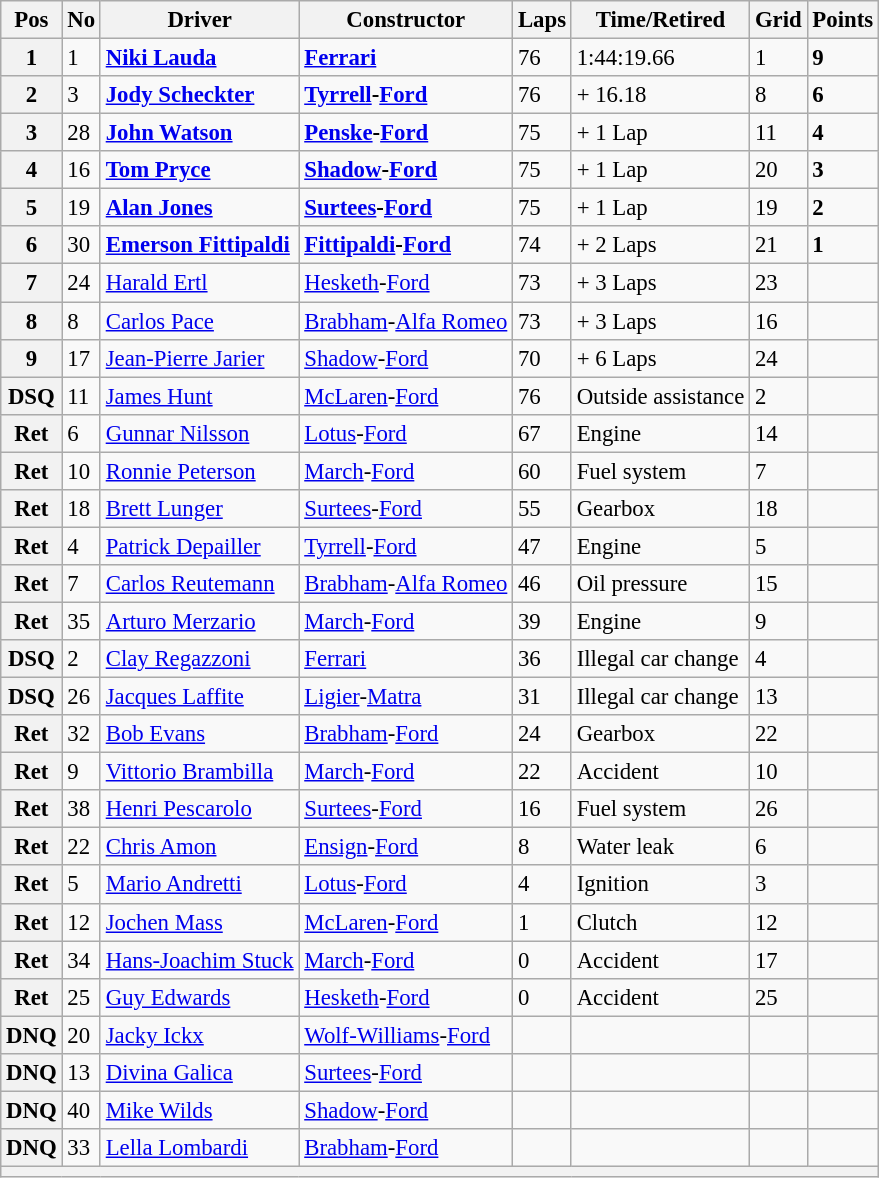<table class="wikitable" style="font-size: 95%;">
<tr>
<th>Pos</th>
<th>No</th>
<th>Driver</th>
<th>Constructor</th>
<th>Laps</th>
<th>Time/Retired</th>
<th>Grid</th>
<th>Points</th>
</tr>
<tr>
<th>1</th>
<td>1</td>
<td> <strong><a href='#'>Niki Lauda</a></strong></td>
<td><strong><a href='#'>Ferrari</a></strong></td>
<td>76</td>
<td>1:44:19.66</td>
<td>1</td>
<td><strong>9</strong></td>
</tr>
<tr>
<th>2</th>
<td>3</td>
<td> <strong><a href='#'>Jody Scheckter</a></strong></td>
<td><strong><a href='#'>Tyrrell</a>-<a href='#'>Ford</a></strong></td>
<td>76</td>
<td>+ 16.18</td>
<td>8</td>
<td><strong>6</strong></td>
</tr>
<tr>
<th>3</th>
<td>28</td>
<td> <strong><a href='#'>John Watson</a></strong></td>
<td><strong><a href='#'>Penske</a>-<a href='#'>Ford</a></strong></td>
<td>75</td>
<td>+ 1 Lap</td>
<td>11</td>
<td><strong>4</strong></td>
</tr>
<tr>
<th>4</th>
<td>16</td>
<td> <strong><a href='#'>Tom Pryce</a></strong></td>
<td><strong><a href='#'>Shadow</a>-<a href='#'>Ford</a></strong></td>
<td>75</td>
<td>+ 1 Lap</td>
<td>20</td>
<td><strong>3</strong></td>
</tr>
<tr>
<th>5</th>
<td>19</td>
<td> <strong><a href='#'>Alan Jones</a></strong></td>
<td><strong><a href='#'>Surtees</a>-<a href='#'>Ford</a></strong></td>
<td>75</td>
<td>+ 1 Lap</td>
<td>19</td>
<td><strong>2</strong></td>
</tr>
<tr>
<th>6</th>
<td>30</td>
<td> <strong><a href='#'>Emerson Fittipaldi</a></strong></td>
<td><strong><a href='#'>Fittipaldi</a>-<a href='#'>Ford</a></strong></td>
<td>74</td>
<td>+ 2 Laps</td>
<td>21</td>
<td><strong>1</strong></td>
</tr>
<tr>
<th>7</th>
<td>24</td>
<td> <a href='#'>Harald Ertl</a></td>
<td><a href='#'>Hesketh</a>-<a href='#'>Ford</a></td>
<td>73</td>
<td>+ 3 Laps</td>
<td>23</td>
<td> </td>
</tr>
<tr>
<th>8</th>
<td>8</td>
<td> <a href='#'>Carlos Pace</a></td>
<td><a href='#'>Brabham</a>-<a href='#'>Alfa Romeo</a></td>
<td>73</td>
<td>+ 3 Laps</td>
<td>16</td>
<td> </td>
</tr>
<tr>
<th>9</th>
<td>17</td>
<td> <a href='#'>Jean-Pierre Jarier</a></td>
<td><a href='#'>Shadow</a>-<a href='#'>Ford</a></td>
<td>70</td>
<td>+ 6 Laps</td>
<td>24</td>
<td> </td>
</tr>
<tr>
<th>DSQ</th>
<td>11</td>
<td> <a href='#'>James Hunt</a></td>
<td><a href='#'>McLaren</a>-<a href='#'>Ford</a></td>
<td>76</td>
<td>Outside assistance</td>
<td>2</td>
<td> </td>
</tr>
<tr>
<th>Ret</th>
<td>6</td>
<td> <a href='#'>Gunnar Nilsson</a></td>
<td><a href='#'>Lotus</a>-<a href='#'>Ford</a></td>
<td>67</td>
<td>Engine</td>
<td>14</td>
<td> </td>
</tr>
<tr>
<th>Ret</th>
<td>10</td>
<td> <a href='#'>Ronnie Peterson</a></td>
<td><a href='#'>March</a>-<a href='#'>Ford</a></td>
<td>60</td>
<td>Fuel system</td>
<td>7</td>
<td> </td>
</tr>
<tr>
<th>Ret</th>
<td>18</td>
<td> <a href='#'>Brett Lunger</a></td>
<td><a href='#'>Surtees</a>-<a href='#'>Ford</a></td>
<td>55</td>
<td>Gearbox</td>
<td>18</td>
<td> </td>
</tr>
<tr>
<th>Ret</th>
<td>4</td>
<td> <a href='#'>Patrick Depailler</a></td>
<td><a href='#'>Tyrrell</a>-<a href='#'>Ford</a></td>
<td>47</td>
<td>Engine</td>
<td>5</td>
<td> </td>
</tr>
<tr>
<th>Ret</th>
<td>7</td>
<td> <a href='#'>Carlos Reutemann</a></td>
<td><a href='#'>Brabham</a>-<a href='#'>Alfa Romeo</a></td>
<td>46</td>
<td>Oil pressure</td>
<td>15</td>
<td> </td>
</tr>
<tr>
<th>Ret</th>
<td>35</td>
<td> <a href='#'>Arturo Merzario</a></td>
<td><a href='#'>March</a>-<a href='#'>Ford</a></td>
<td>39</td>
<td>Engine</td>
<td>9</td>
<td> </td>
</tr>
<tr>
<th>DSQ</th>
<td>2</td>
<td> <a href='#'>Clay Regazzoni</a></td>
<td><a href='#'>Ferrari</a></td>
<td>36</td>
<td>Illegal car change</td>
<td>4</td>
<td> </td>
</tr>
<tr>
<th>DSQ</th>
<td>26</td>
<td> <a href='#'>Jacques Laffite</a></td>
<td><a href='#'>Ligier</a>-<a href='#'>Matra</a></td>
<td>31</td>
<td>Illegal car change</td>
<td>13</td>
<td> </td>
</tr>
<tr>
<th>Ret</th>
<td>32</td>
<td> <a href='#'>Bob Evans</a></td>
<td><a href='#'>Brabham</a>-<a href='#'>Ford</a></td>
<td>24</td>
<td>Gearbox</td>
<td>22</td>
<td> </td>
</tr>
<tr>
<th>Ret</th>
<td>9</td>
<td> <a href='#'>Vittorio Brambilla</a></td>
<td><a href='#'>March</a>-<a href='#'>Ford</a></td>
<td>22</td>
<td>Accident</td>
<td>10</td>
<td> </td>
</tr>
<tr>
<th>Ret</th>
<td>38</td>
<td> <a href='#'>Henri Pescarolo</a></td>
<td><a href='#'>Surtees</a>-<a href='#'>Ford</a></td>
<td>16</td>
<td>Fuel system</td>
<td>26</td>
<td> </td>
</tr>
<tr>
<th>Ret</th>
<td>22</td>
<td> <a href='#'>Chris Amon</a></td>
<td><a href='#'>Ensign</a>-<a href='#'>Ford</a></td>
<td>8</td>
<td>Water leak</td>
<td>6</td>
<td> </td>
</tr>
<tr>
<th>Ret</th>
<td>5</td>
<td> <a href='#'>Mario Andretti</a></td>
<td><a href='#'>Lotus</a>-<a href='#'>Ford</a></td>
<td>4</td>
<td>Ignition</td>
<td>3</td>
<td> </td>
</tr>
<tr>
<th>Ret</th>
<td>12</td>
<td> <a href='#'>Jochen Mass</a></td>
<td><a href='#'>McLaren</a>-<a href='#'>Ford</a></td>
<td>1</td>
<td>Clutch</td>
<td>12</td>
<td> </td>
</tr>
<tr>
<th>Ret</th>
<td>34</td>
<td> <a href='#'>Hans-Joachim Stuck</a></td>
<td><a href='#'>March</a>-<a href='#'>Ford</a></td>
<td>0</td>
<td>Accident</td>
<td>17</td>
<td> </td>
</tr>
<tr>
<th>Ret</th>
<td>25</td>
<td> <a href='#'>Guy Edwards</a></td>
<td><a href='#'>Hesketh</a>-<a href='#'>Ford</a></td>
<td>0</td>
<td>Accident</td>
<td>25</td>
<td> </td>
</tr>
<tr>
<th>DNQ</th>
<td>20</td>
<td> <a href='#'>Jacky Ickx</a></td>
<td><a href='#'>Wolf-Williams</a>-<a href='#'>Ford</a></td>
<td> </td>
<td> </td>
<td> </td>
<td> </td>
</tr>
<tr>
<th>DNQ</th>
<td>13</td>
<td> <a href='#'>Divina Galica</a></td>
<td><a href='#'>Surtees</a>-<a href='#'>Ford</a></td>
<td> </td>
<td> </td>
<td> </td>
<td> </td>
</tr>
<tr>
<th>DNQ</th>
<td>40</td>
<td> <a href='#'>Mike Wilds</a></td>
<td><a href='#'>Shadow</a>-<a href='#'>Ford</a></td>
<td> </td>
<td> </td>
<td> </td>
<td> </td>
</tr>
<tr>
<th>DNQ</th>
<td>33</td>
<td> <a href='#'>Lella Lombardi</a></td>
<td><a href='#'>Brabham</a>-<a href='#'>Ford</a></td>
<td> </td>
<td> </td>
<td> </td>
<td> </td>
</tr>
<tr>
<th colspan="8"></th>
</tr>
</table>
